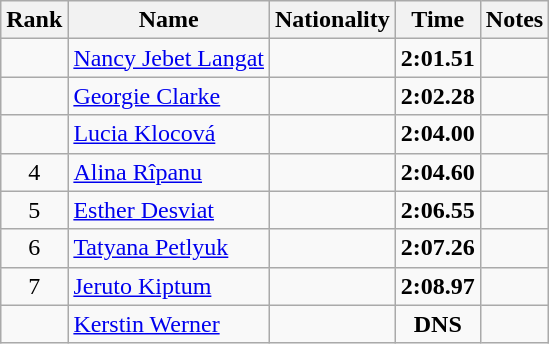<table class="wikitable sortable" style="text-align:center">
<tr>
<th>Rank</th>
<th>Name</th>
<th>Nationality</th>
<th>Time</th>
<th>Notes</th>
</tr>
<tr>
<td></td>
<td align=left><a href='#'>Nancy Jebet Langat</a></td>
<td align=left></td>
<td><strong>2:01.51</strong></td>
<td></td>
</tr>
<tr>
<td></td>
<td align=left><a href='#'>Georgie Clarke</a></td>
<td align=left></td>
<td><strong>2:02.28</strong></td>
<td></td>
</tr>
<tr>
<td></td>
<td align=left><a href='#'>Lucia Klocová</a></td>
<td align=left></td>
<td><strong>2:04.00</strong></td>
<td></td>
</tr>
<tr>
<td>4</td>
<td align=left><a href='#'>Alina Rîpanu</a></td>
<td align=left></td>
<td><strong>2:04.60</strong></td>
<td></td>
</tr>
<tr>
<td>5</td>
<td align=left><a href='#'>Esther Desviat</a></td>
<td align=left></td>
<td><strong>2:06.55</strong></td>
<td></td>
</tr>
<tr>
<td>6</td>
<td align=left><a href='#'>Tatyana Petlyuk</a></td>
<td align=left></td>
<td><strong>2:07.26</strong></td>
<td></td>
</tr>
<tr>
<td>7</td>
<td align=left><a href='#'>Jeruto Kiptum</a></td>
<td align=left></td>
<td><strong>2:08.97</strong></td>
<td></td>
</tr>
<tr>
<td></td>
<td align=left><a href='#'>Kerstin Werner</a></td>
<td align=left></td>
<td><strong>DNS</strong></td>
<td></td>
</tr>
</table>
